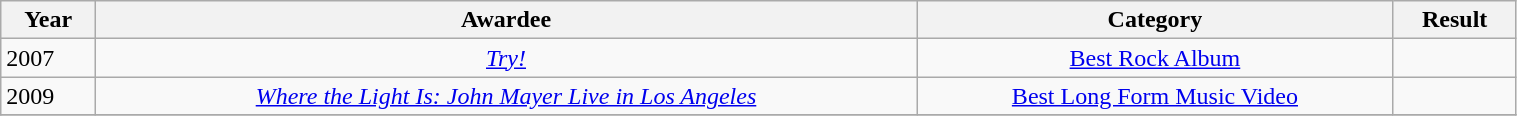<table class="wikitable" style="width:80%;">
<tr>
<th>Year</th>
<th>Awardee</th>
<th>Category</th>
<th>Result</th>
</tr>
<tr>
<td>2007</td>
<td style="text-align:center;"><em><a href='#'>Try!</a></em></td>
<td style="text-align:center;"><a href='#'>Best Rock Album</a></td>
<td></td>
</tr>
<tr>
<td>2009</td>
<td style="text-align:center;"><em><a href='#'>Where the Light Is: John Mayer Live in Los Angeles</a></em></td>
<td style="text-align:center;"><a href='#'>Best Long Form Music Video</a></td>
<td></td>
</tr>
<tr>
</tr>
</table>
